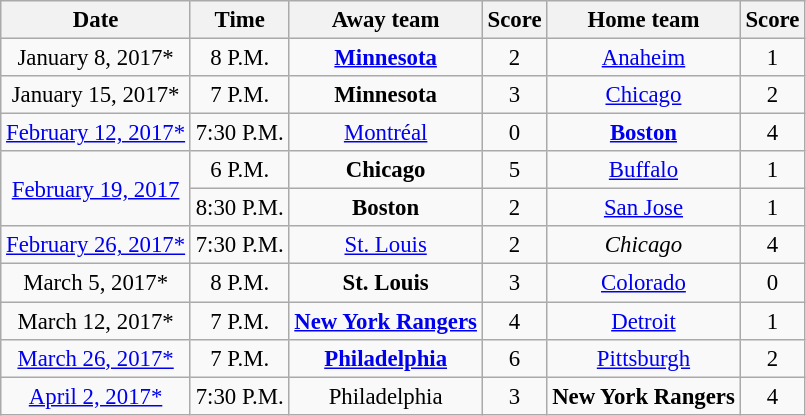<table class="wikitable sortable" style="font-size: 95%;text-align: center;">
<tr>
<th>Date</th>
<th>Time</th>
<th>Away team</th>
<th>Score</th>
<th>Home team</th>
<th>Score</th>
</tr>
<tr>
<td>January 8, 2017*</td>
<td>8 P.M.</td>
<td><strong><a href='#'>Minnesota</a></strong></td>
<td>2</td>
<td><a href='#'>Anaheim</a></td>
<td>1</td>
</tr>
<tr>
<td>January 15, 2017*</td>
<td>7 P.M.</td>
<td><strong>Minnesota</strong></td>
<td>3</td>
<td><a href='#'>Chicago</a></td>
<td>2</td>
</tr>
<tr>
<td><a href='#'>February 12, 2017*</a></td>
<td>7:30 P.M.</td>
<td><a href='#'>Montréal</a></td>
<td>0</td>
<td><strong><a href='#'>Boston</a></strong></td>
<td>4</td>
</tr>
<tr>
<td rowspan=2><a href='#'>February 19, 2017</a></td>
<td>6 P.M.</td>
<td><strong>Chicago</strong></td>
<td>5</td>
<td><a href='#'>Buffalo</a></td>
<td>1</td>
</tr>
<tr>
<td>8:30 P.M.</td>
<td><strong>Boston</strong></td>
<td>2</td>
<td><a href='#'>San Jose</a></td>
<td>1</td>
</tr>
<tr>
<td><a href='#'>February 26, 2017*</a></td>
<td>7:30 P.M.</td>
<td><a href='#'>St. Louis</a></td>
<td>2</td>
<td><em>Chicago</em></td>
<td>4</td>
</tr>
<tr>
<td>March 5, 2017*</td>
<td>8 P.M.</td>
<td><strong>St. Louis</strong></td>
<td>3</td>
<td><a href='#'>Colorado</a></td>
<td>0</td>
</tr>
<tr>
<td>March 12, 2017*</td>
<td>7 P.M.</td>
<td><strong><a href='#'>New York Rangers</a></strong></td>
<td>4</td>
<td><a href='#'>Detroit</a></td>
<td>1</td>
</tr>
<tr>
<td><a href='#'>March 26, 2017*</a></td>
<td>7 P.M.</td>
<td><strong><a href='#'>Philadelphia</a></strong></td>
<td>6</td>
<td><a href='#'>Pittsburgh</a></td>
<td>2</td>
</tr>
<tr>
<td><a href='#'>April 2, 2017*</a></td>
<td>7:30 P.M.</td>
<td>Philadelphia</td>
<td>3</td>
<td><strong>New York Rangers</strong></td>
<td>4</td>
</tr>
</table>
